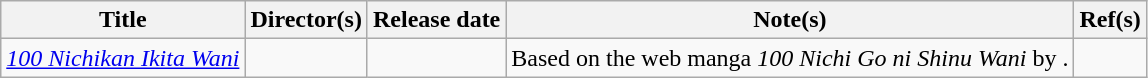<table class="wikitable sortable">
<tr>
<th scope="col">Title</th>
<th scope="col">Director(s)</th>
<th scope="col">Release date</th>
<th scope="col" class="unsortable">Note(s)</th>
<th scope="col" class="unsortable">Ref(s)</th>
</tr>
<tr>
<td><em><a href='#'>100 Nichikan Ikita Wani</a></em></td>
<td><br></td>
<td></td>
<td>Based on the web manga <em>100 Nichi Go ni Shinu Wani</em> by .</td>
<td></td>
</tr>
</table>
